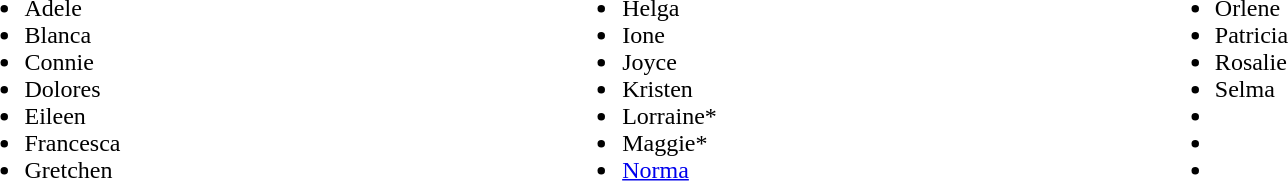<table width="90%">
<tr>
<td><br><ul><li>Adele</li><li>Blanca</li><li>Connie</li><li>Dolores</li><li>Eileen</li><li>Francesca</li><li>Gretchen</li></ul></td>
<td><br><ul><li>Helga</li><li>Ione</li><li>Joyce</li><li>Kristen</li><li>Lorraine*</li><li>Maggie*</li><li><a href='#'>Norma</a></li></ul></td>
<td><br><ul><li>Orlene</li><li>Patricia</li><li>Rosalie</li><li>Selma</li><li></li><li></li><li></li></ul></td>
</tr>
</table>
